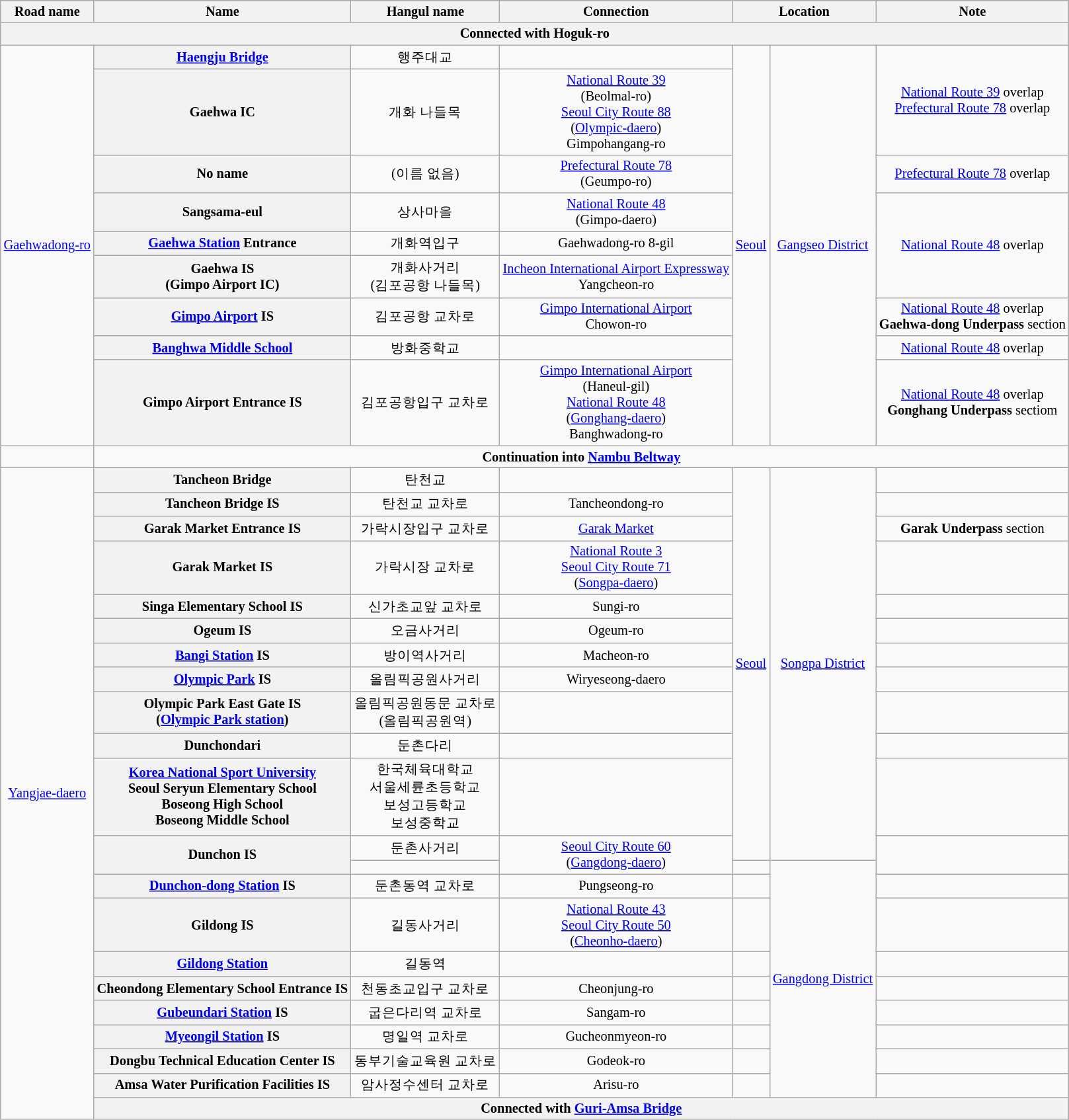<table class="wikitable" style="font-size: 85%; text-align: center;">
<tr>
<th>Road name</th>
<th>Name </th>
<th>Hangul name</th>
<th>Connection</th>
<th colspan="2">Location</th>
<th>Note</th>
</tr>
<tr>
<th colspan=7>Connected with Hoguk-ro</th>
</tr>
<tr>
<td rowspan=9><a href='#'>Gaehwadong-ro</a></td>
<th><a href='#'>Haengju Bridge</a></th>
<td>행주대교</td>
<td></td>
<td rowspan=9><a href='#'>Seoul</a></td>
<td rowspan=9><a href='#'>Gangseo District</a></td>
<td rowspan=2><a href='#'>National Route 39</a> overlap<br><a href='#'>Prefectural Route 78</a> overlap</td>
</tr>
<tr>
<th>Gaehwa IC</th>
<td>개화 나들목</td>
<td><a href='#'>National Route 39</a><br>(Beolmal-ro)<br><a href='#'>Seoul City Route 88</a><br>(<a href='#'>Olympic-daero</a>)<br>Gimpohangang-ro</td>
</tr>
<tr>
<th>No name</th>
<td>(이름 없음)</td>
<td><a href='#'>Prefectural Route 78</a><br>(Geumpo-ro)</td>
<td><a href='#'>Prefectural Route 78</a> overlap</td>
</tr>
<tr>
<th>Sangsama-eul</th>
<td>상사마을</td>
<td><a href='#'>National Route 48</a><br>(Gimpo-daero)</td>
<td rowspan=3><a href='#'>National Route 48</a> overlap</td>
</tr>
<tr>
<th><a href='#'>Gaehwa Station</a> Entrance</th>
<td>개화역입구</td>
<td>Gaehwadong-ro 8-gil</td>
</tr>
<tr>
<th>Gaehwa IS<br>(Gimpo Airport IC)</th>
<td>개화사거리<br>(김포공항 나들목)</td>
<td><a href='#'>Incheon International Airport Expressway</a><br>Yangcheon-ro</td>
</tr>
<tr>
<th><a href='#'>Gimpo Airport</a> IS</th>
<td>김포공항 교차로</td>
<td><a href='#'>Gimpo International Airport</a><br>Chowon-ro</td>
<td><a href='#'>National Route 48</a> overlap<br><strong>Gaehwa-dong Underpass</strong> section</td>
</tr>
<tr>
<th><a href='#'>Banghwa Middle School</a></th>
<td>방화중학교</td>
<td></td>
<td><a href='#'>National Route 48</a> overlap</td>
</tr>
<tr>
<th>Gimpo Airport Entrance IS</th>
<td>김포공항입구 교차로</td>
<td><a href='#'>Gimpo International Airport</a><br>(Haneul-gil)<br><a href='#'>National Route 48</a><br>(<a href='#'>Gonghang-daero</a>)<br>Banghwadong-ro</td>
<td><a href='#'>National Route 48</a> overlap<br><strong>Gonghang Underpass</strong> sectiom</td>
</tr>
<tr>
<td></td>
<td colspan=7 style="text-align:center;"><strong>Continuation into <a href='#'>Nambu Beltway</a></strong></td>
</tr>
<tr>
<td rowspan=23><a href='#'>Yangjae-daero</a></td>
</tr>
<tr>
<th>Tancheon Bridge</th>
<td>탄천교</td>
<td></td>
<td rowspan=12><a href='#'>Seoul</a></td>
<td rowspan=12><a href='#'>Songpa District</a></td>
<td></td>
</tr>
<tr>
<th>Tancheon Bridge IS</th>
<td>탄천교 교차로</td>
<td>Tancheondong-ro</td>
<td></td>
</tr>
<tr>
<th>Garak Market Entrance IS</th>
<td>가락시장입구 교차로</td>
<td><a href='#'>Garak Market</a></td>
<td><strong>Garak Underpass</strong> section</td>
</tr>
<tr>
<th>Garak Market IS</th>
<td>가락시장 교차로</td>
<td><a href='#'>National Route 3</a><br><a href='#'>Seoul City Route 71</a><br>(<a href='#'>Songpa-daero</a>)</td>
<td></td>
</tr>
<tr>
<th>Singa Elementary School IS</th>
<td>신가초교앞 교차로</td>
<td>Sungi-ro</td>
<td></td>
</tr>
<tr>
<th>Ogeum IS</th>
<td>오금사거리</td>
<td>Ogeum-ro</td>
<td></td>
</tr>
<tr>
<th><a href='#'>Bangi Station</a> IS</th>
<td>방이역사거리</td>
<td>Macheon-ro</td>
<td></td>
</tr>
<tr>
<th><a href='#'>Olympic Park</a> IS</th>
<td>올림픽공원사거리</td>
<td>Wiryeseong-daero</td>
<td></td>
</tr>
<tr>
<th>Olympic Park East Gate IS<br>(<a href='#'>Olympic Park station</a>)</th>
<td>올림픽공원동문 교차로<br>(올림픽공원역)</td>
<td></td>
<td></td>
</tr>
<tr>
<th>Dunchondari</th>
<td>둔촌다리</td>
<td></td>
<td></td>
</tr>
<tr>
<th><a href='#'>Korea National Sport University</a><br>Seoul Seryun Elementary School<br>Boseong High School<br>Boseong Middle School</th>
<td>한국체육대학교<br>서울세륜초등학교<br>보성고등학교<br>보성중학교</td>
<td></td>
<td></td>
</tr>
<tr>
<th rowspan=2>Dunchon IS</th>
<td>둔촌사거리</td>
<td rowspan=2><a href='#'>Seoul City Route 60</a><br>(<a href='#'>Gangdong-daero</a>)</td>
<td rowspan=2></td>
</tr>
<tr>
<td></td>
<td></td>
<td rowspan=9><a href='#'>Gangdong District</a></td>
</tr>
<tr>
<th><a href='#'>Dunchon-dong Station</a> IS</th>
<td>둔촌동역 교차로</td>
<td>Pungseong-ro</td>
<td></td>
<td></td>
</tr>
<tr>
<th>Gildong IS</th>
<td>길동사거리</td>
<td><a href='#'>National Route 43</a><br><a href='#'>Seoul City Route 50</a><br>(<a href='#'>Cheonho-daero</a>)</td>
<td></td>
<td></td>
</tr>
<tr>
<th><a href='#'>Gildong Station</a></th>
<td>길동역</td>
<td></td>
<td></td>
<td></td>
</tr>
<tr>
<th>Cheondong Elementary School Entrance IS</th>
<td>천동초교입구 교차로</td>
<td>Cheonjung-ro</td>
<td></td>
<td></td>
</tr>
<tr>
<th><a href='#'>Gubeundari Station</a> IS</th>
<td>굽은다리역 교차로</td>
<td>Sangam-ro</td>
<td></td>
<td></td>
</tr>
<tr>
<th><a href='#'>Myeongil Station</a> IS</th>
<td>명일역 교차로</td>
<td>Gucheonmyeon-ro</td>
<td></td>
<td></td>
</tr>
<tr>
<th>Dongbu Technical Education Center IS</th>
<td>동부기술교육원 교차로</td>
<td>Godeok-ro</td>
<td></td>
<td></td>
</tr>
<tr>
<th>Amsa Water Purification Facilities IS</th>
<td>암사정수센터 교차로</td>
<td>Arisu-ro</td>
<td></td>
<td></td>
</tr>
<tr>
<th colspan=7>Connected with <a href='#'>Guri-Amsa Bridge</a></th>
</tr>
</table>
